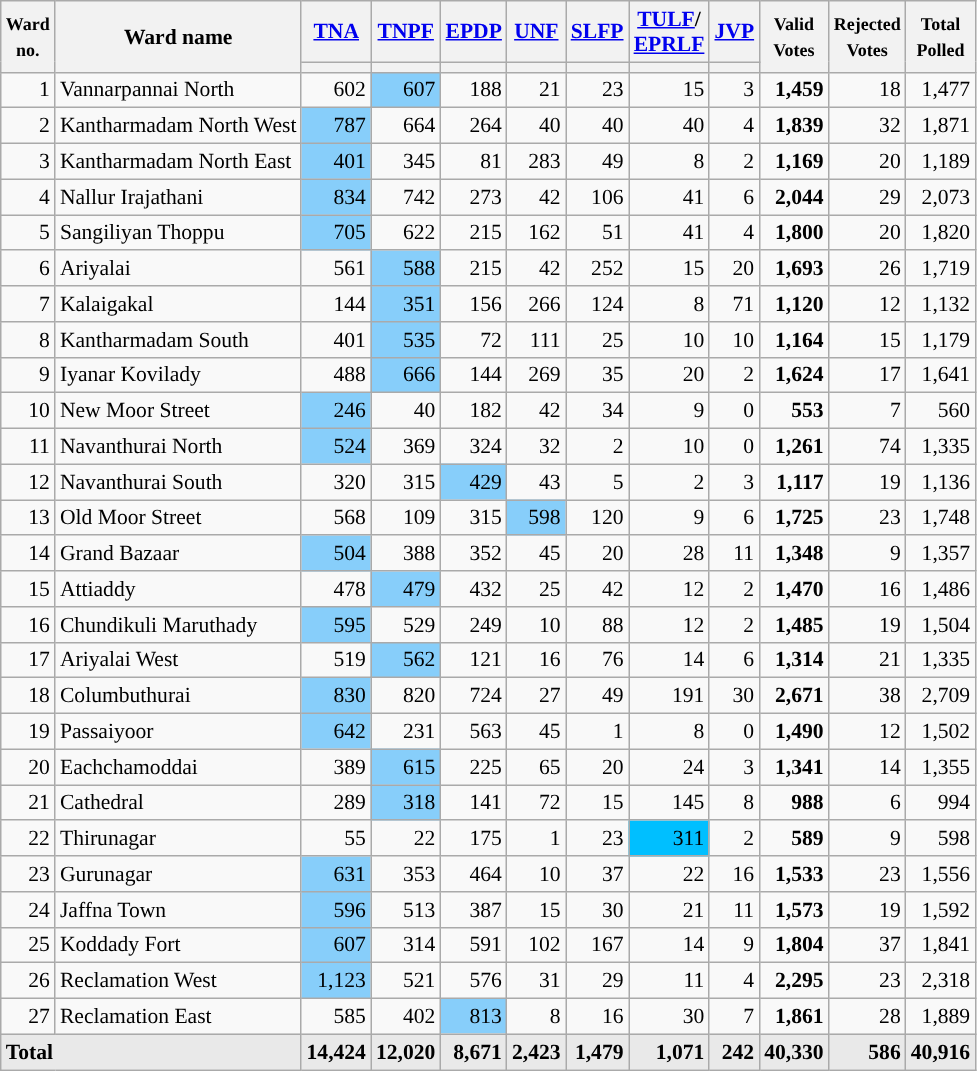<table class="wikitable sortable plainrowheaders mw-collapsible autocollapse" style="font-size:90%; text-align:right;">
<tr>
<th rowspan=2><small>Ward<br>no.</small></th>
<th rowspan=2>Ward name</th>
<th><a href='#'>TNA</a></th>
<th><a href='#'>TNPF</a></th>
<th><a href='#'>EPDP</a></th>
<th><a href='#'>UNF</a></th>
<th><a href='#'>SLFP</a></th>
<th><a href='#'>TULF</a>/<br><a href='#'>EPRLF</a></th>
<th><a href='#'>JVP</a></th>
<th rowspan=2><small>Valid<br>Votes</small></th>
<th rowspan=2><small>Rejected<br>Votes</small></th>
<th rowspan=2><small>Total<br>Polled</small></th>
</tr>
<tr>
<th style="background:"></th>
<th style="background:"></th>
<th style="background:"></th>
<th style="background:"></th>
<th style="background:"></th>
<th style="background:"></th>
<th style="background:"></th>
</tr>
<tr>
<td>1</td>
<td align=left>Vannarpannai North</td>
<td>602</td>
<td style="background-color:#87cefa;">607</td>
<td>188</td>
<td>21</td>
<td>23</td>
<td>15</td>
<td>3</td>
<td><strong>1,459</strong></td>
<td>18</td>
<td>1,477</td>
</tr>
<tr>
<td>2</td>
<td align=left>Kantharmadam North West</td>
<td style="background-color:#87cefa;">787</td>
<td>664</td>
<td>264</td>
<td>40</td>
<td>40</td>
<td>40</td>
<td>4</td>
<td><strong>1,839</strong></td>
<td>32</td>
<td>1,871</td>
</tr>
<tr>
<td>3</td>
<td align=left>Kantharmadam North East</td>
<td style="background-color:#87cefa;">401</td>
<td>345</td>
<td>81</td>
<td>283</td>
<td>49</td>
<td>8</td>
<td>2</td>
<td><strong>1,169</strong></td>
<td>20</td>
<td>1,189</td>
</tr>
<tr>
<td>4</td>
<td align=left>Nallur Irajathani</td>
<td style="background-color:#87cefa;">834</td>
<td>742</td>
<td>273</td>
<td>42</td>
<td>106</td>
<td>41</td>
<td>6</td>
<td><strong>2,044</strong></td>
<td>29</td>
<td>2,073</td>
</tr>
<tr>
<td>5</td>
<td align=left>Sangiliyan Thoppu</td>
<td style="background-color:#87cefa;">705</td>
<td>622</td>
<td>215</td>
<td>162</td>
<td>51</td>
<td>41</td>
<td>4</td>
<td><strong>1,800</strong></td>
<td>20</td>
<td>1,820</td>
</tr>
<tr>
<td>6</td>
<td align=left>Ariyalai</td>
<td>561</td>
<td style="background-color:#87cefa;">588</td>
<td>215</td>
<td>42</td>
<td>252</td>
<td>15</td>
<td>20</td>
<td><strong>1,693</strong></td>
<td>26</td>
<td>1,719</td>
</tr>
<tr>
<td>7</td>
<td align=left>Kalaigakal</td>
<td>144</td>
<td style="background-color:#87cefa;">351</td>
<td>156</td>
<td>266</td>
<td>124</td>
<td>8</td>
<td>71</td>
<td><strong>1,120</strong></td>
<td>12</td>
<td>1,132</td>
</tr>
<tr>
<td>8</td>
<td align=left>Kantharmadam South</td>
<td>401</td>
<td style="background-color:#87cefa;">535</td>
<td>72</td>
<td>111</td>
<td>25</td>
<td>10</td>
<td>10</td>
<td><strong>1,164</strong></td>
<td>15</td>
<td>1,179</td>
</tr>
<tr>
<td>9</td>
<td align=left>Iyanar Kovilady</td>
<td>488</td>
<td style="background-color:#87cefa;">666</td>
<td>144</td>
<td>269</td>
<td>35</td>
<td>20</td>
<td>2</td>
<td><strong>1,624</strong></td>
<td>17</td>
<td>1,641</td>
</tr>
<tr>
<td>10</td>
<td align=left>New Moor Street</td>
<td style="background-color:#87cefa;">246</td>
<td>40</td>
<td>182</td>
<td>42</td>
<td>34</td>
<td>9</td>
<td>0</td>
<td><strong>553</strong></td>
<td>7</td>
<td>560</td>
</tr>
<tr>
<td>11</td>
<td align=left>Navanthurai North</td>
<td style="background-color:#87cefa;">524</td>
<td>369</td>
<td>324</td>
<td>32</td>
<td>2</td>
<td>10</td>
<td>0</td>
<td><strong>1,261</strong></td>
<td>74</td>
<td>1,335</td>
</tr>
<tr>
<td>12</td>
<td align=left>Navanthurai South</td>
<td>320</td>
<td>315</td>
<td style="background-color:#87cefa;">429</td>
<td>43</td>
<td>5</td>
<td>2</td>
<td>3</td>
<td><strong>1,117</strong></td>
<td>19</td>
<td>1,136</td>
</tr>
<tr>
<td>13</td>
<td align=left>Old Moor Street</td>
<td>568</td>
<td>109</td>
<td>315</td>
<td style="background-color:#87cefa;">598</td>
<td>120</td>
<td>9</td>
<td>6</td>
<td><strong>1,725</strong></td>
<td>23</td>
<td>1,748</td>
</tr>
<tr>
<td>14</td>
<td align=left>Grand Bazaar</td>
<td style="background-color:#87cefa;">504</td>
<td>388</td>
<td>352</td>
<td>45</td>
<td>20</td>
<td>28</td>
<td>11</td>
<td><strong>1,348</strong></td>
<td>9</td>
<td>1,357</td>
</tr>
<tr>
<td>15</td>
<td align=left>Attiaddy</td>
<td>478</td>
<td style="background-color:#87cefa;">479</td>
<td>432</td>
<td>25</td>
<td>42</td>
<td>12</td>
<td>2</td>
<td><strong>1,470</strong></td>
<td>16</td>
<td>1,486</td>
</tr>
<tr>
<td>16</td>
<td align=left>Chundikuli Maruthady</td>
<td style="background-color:#87cefa;">595</td>
<td>529</td>
<td>249</td>
<td>10</td>
<td>88</td>
<td>12</td>
<td>2</td>
<td><strong>1,485</strong></td>
<td>19</td>
<td>1,504</td>
</tr>
<tr>
<td>17</td>
<td align=left>Ariyalai West</td>
<td>519</td>
<td style="background-color:#87cefa;">562</td>
<td>121</td>
<td>16</td>
<td>76</td>
<td>14</td>
<td>6</td>
<td><strong>1,314</strong></td>
<td>21</td>
<td>1,335</td>
</tr>
<tr>
<td>18</td>
<td align=left>Columbuthurai</td>
<td style="background-color:#87cefa;">830</td>
<td>820</td>
<td>724</td>
<td>27</td>
<td>49</td>
<td>191</td>
<td>30</td>
<td><strong>2,671</strong></td>
<td>38</td>
<td>2,709</td>
</tr>
<tr>
<td>19</td>
<td align=left>Passaiyoor</td>
<td style="background-color:#87cefa;">642</td>
<td>231</td>
<td>563</td>
<td>45</td>
<td>1</td>
<td>8</td>
<td>0</td>
<td><strong>1,490</strong></td>
<td>12</td>
<td>1,502</td>
</tr>
<tr>
<td>20</td>
<td align=left>Eachchamoddai</td>
<td>389</td>
<td style="background-color:#87cefa;">615</td>
<td>225</td>
<td>65</td>
<td>20</td>
<td>24</td>
<td>3</td>
<td><strong>1,341</strong></td>
<td>14</td>
<td>1,355</td>
</tr>
<tr>
<td>21</td>
<td align=left>Cathedral</td>
<td>289</td>
<td style="background-color:#87cefa;">318</td>
<td>141</td>
<td>72</td>
<td>15</td>
<td>145</td>
<td>8</td>
<td><strong>988</strong></td>
<td>6</td>
<td>994</td>
</tr>
<tr>
<td>22</td>
<td align=left>Thirunagar</td>
<td>55</td>
<td>22</td>
<td>175</td>
<td>1</td>
<td>23</td>
<td style="background-color:#00bfff;">311</td>
<td>2</td>
<td><strong>589</strong></td>
<td>9</td>
<td>598</td>
</tr>
<tr>
<td>23</td>
<td align=left>Gurunagar</td>
<td style="background-color:#87cefa;">631</td>
<td>353</td>
<td>464</td>
<td>10</td>
<td>37</td>
<td>22</td>
<td>16</td>
<td><strong>1,533</strong></td>
<td>23</td>
<td>1,556</td>
</tr>
<tr>
<td>24</td>
<td align=left>Jaffna Town</td>
<td style="background-color:#87cefa;">596</td>
<td>513</td>
<td>387</td>
<td>15</td>
<td>30</td>
<td>21</td>
<td>11</td>
<td><strong>1,573</strong></td>
<td>19</td>
<td>1,592</td>
</tr>
<tr>
<td>25</td>
<td align=left>Koddady Fort</td>
<td style="background-color:#87cefa;">607</td>
<td>314</td>
<td>591</td>
<td>102</td>
<td>167</td>
<td>14</td>
<td>9</td>
<td><strong>1,804</strong></td>
<td>37</td>
<td>1,841</td>
</tr>
<tr>
<td>26</td>
<td align=left>Reclamation West</td>
<td style="background-color:#87cefa;">1,123</td>
<td>521</td>
<td>576</td>
<td>31</td>
<td>29</td>
<td>11</td>
<td>4</td>
<td><strong>2,295</strong></td>
<td>23</td>
<td>2,318</td>
</tr>
<tr>
<td>27</td>
<td align=left>Reclamation East</td>
<td>585</td>
<td>402</td>
<td style="background-color:#87cefa;">813</td>
<td>8</td>
<td>16</td>
<td>30</td>
<td>7</td>
<td><strong>1,861</strong></td>
<td>28</td>
<td>1,889</td>
</tr>
<tr class="sortbottom" style="background-color:#E9E9E9; font-weight:bold">
<td colspan=2 style="text-align:left;">Total</td>
<td>14,424</td>
<td>12,020</td>
<td>8,671</td>
<td>2,423</td>
<td>1,479</td>
<td>1,071</td>
<td>242</td>
<td>40,330</td>
<td>586</td>
<td>40,916</td>
</tr>
</table>
